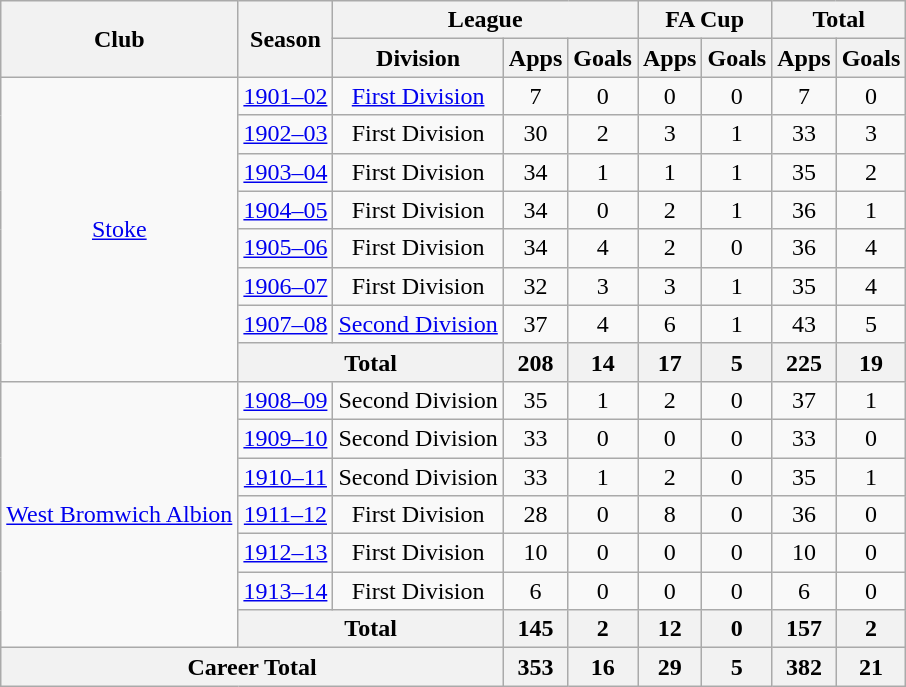<table class="wikitable" style="text-align: center;">
<tr>
<th rowspan="2">Club</th>
<th rowspan="2">Season</th>
<th colspan="3">League</th>
<th colspan="2">FA Cup</th>
<th colspan="2">Total</th>
</tr>
<tr>
<th>Division</th>
<th>Apps</th>
<th>Goals</th>
<th>Apps</th>
<th>Goals</th>
<th>Apps</th>
<th>Goals</th>
</tr>
<tr>
<td rowspan="8"><a href='#'>Stoke</a></td>
<td><a href='#'>1901–02</a></td>
<td><a href='#'>First Division</a></td>
<td>7</td>
<td>0</td>
<td>0</td>
<td>0</td>
<td>7</td>
<td>0</td>
</tr>
<tr>
<td><a href='#'>1902–03</a></td>
<td>First Division</td>
<td>30</td>
<td>2</td>
<td>3</td>
<td>1</td>
<td>33</td>
<td>3</td>
</tr>
<tr>
<td><a href='#'>1903–04</a></td>
<td>First Division</td>
<td>34</td>
<td>1</td>
<td>1</td>
<td>1</td>
<td>35</td>
<td>2</td>
</tr>
<tr>
<td><a href='#'>1904–05</a></td>
<td>First Division</td>
<td>34</td>
<td>0</td>
<td>2</td>
<td>1</td>
<td>36</td>
<td>1</td>
</tr>
<tr>
<td><a href='#'>1905–06</a></td>
<td>First Division</td>
<td>34</td>
<td>4</td>
<td>2</td>
<td>0</td>
<td>36</td>
<td>4</td>
</tr>
<tr>
<td><a href='#'>1906–07</a></td>
<td>First Division</td>
<td>32</td>
<td>3</td>
<td>3</td>
<td>1</td>
<td>35</td>
<td>4</td>
</tr>
<tr>
<td><a href='#'>1907–08</a></td>
<td><a href='#'>Second Division</a></td>
<td>37</td>
<td>4</td>
<td>6</td>
<td>1</td>
<td>43</td>
<td>5</td>
</tr>
<tr>
<th colspan=2>Total</th>
<th>208</th>
<th>14</th>
<th>17</th>
<th>5</th>
<th>225</th>
<th>19</th>
</tr>
<tr>
<td rowspan="7"><a href='#'>West Bromwich Albion</a></td>
<td><a href='#'>1908–09</a></td>
<td>Second Division</td>
<td>35</td>
<td>1</td>
<td>2</td>
<td>0</td>
<td>37</td>
<td>1</td>
</tr>
<tr>
<td><a href='#'>1909–10</a></td>
<td>Second Division</td>
<td>33</td>
<td>0</td>
<td>0</td>
<td>0</td>
<td>33</td>
<td>0</td>
</tr>
<tr>
<td><a href='#'>1910–11</a></td>
<td>Second Division</td>
<td>33</td>
<td>1</td>
<td>2</td>
<td>0</td>
<td>35</td>
<td>1</td>
</tr>
<tr>
<td><a href='#'>1911–12</a></td>
<td>First Division</td>
<td>28</td>
<td>0</td>
<td>8</td>
<td>0</td>
<td>36</td>
<td>0</td>
</tr>
<tr>
<td><a href='#'>1912–13</a></td>
<td>First Division</td>
<td>10</td>
<td>0</td>
<td>0</td>
<td>0</td>
<td>10</td>
<td>0</td>
</tr>
<tr>
<td><a href='#'>1913–14</a></td>
<td>First Division</td>
<td>6</td>
<td>0</td>
<td>0</td>
<td>0</td>
<td>6</td>
<td>0</td>
</tr>
<tr>
<th colspan=2>Total</th>
<th>145</th>
<th>2</th>
<th>12</th>
<th>0</th>
<th>157</th>
<th>2</th>
</tr>
<tr>
<th colspan=3>Career Total</th>
<th>353</th>
<th>16</th>
<th>29</th>
<th>5</th>
<th>382</th>
<th>21</th>
</tr>
</table>
